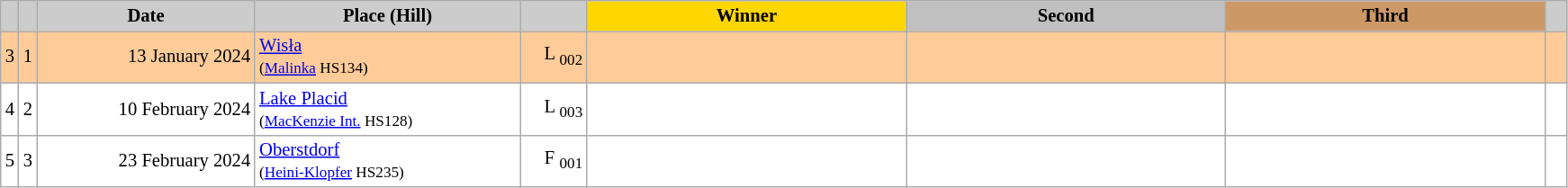<table class="wikitable plainrowheaders" style="background:#fff; font-size:86%; line-height:16px; border:grey solid 1px; border-collapse:collapse;">
<tr>
<th scope="col" style="background:#ccc; width=30 px;"></th>
<th scope="col" style="background:#ccc; width=10 px;"></th>
<th scope="col" style="background:#ccc; width:155px;">Date</th>
<th scope="col" style="background:#ccc; width:190px;">Place (Hill)</th>
<th scope="col" style="background:#ccc; width:43px;"></th>
<th scope="col" style="background:gold; width:230px;">Winner</th>
<th scope="col" style="background:silver; width:230px;">Second</th>
<th scope="col" style="background:#c96; width:230px;">Third</th>
<th scope="col" style="background:#ccc; width:10px;"></th>
</tr>
<tr bgcolor=#FFCC99>
<td align="center">3</td>
<td align="center">1</td>
<td align="right">13 January 2024</td>
<td> <a href='#'>Wisła</a><br><small>(<a href='#'>Malinka</a> HS134)</small></td>
<td align="right">L <sub>002</sub></td>
<td></td>
<td></td>
<td></td>
<td></td>
</tr>
<tr>
<td align="center">4</td>
<td align="center">2</td>
<td align="right">10 February 2024</td>
<td> <a href='#'>Lake Placid</a><br><small>(<a href='#'>MacKenzie Int.</a> HS128)</small></td>
<td align="right">L <sub>003</sub></td>
<td></td>
<td></td>
<td></td>
<td></td>
</tr>
<tr>
<td align="center">5</td>
<td align="center">3</td>
<td align="right">23 February 2024</td>
<td> <a href='#'>Oberstdorf</a><br><small>(<a href='#'>Heini-Klopfer</a> HS235)</small></td>
<td align="right">F <sub>001</sub></td>
<td></td>
<td></td>
<td></td>
<td></td>
</tr>
</table>
